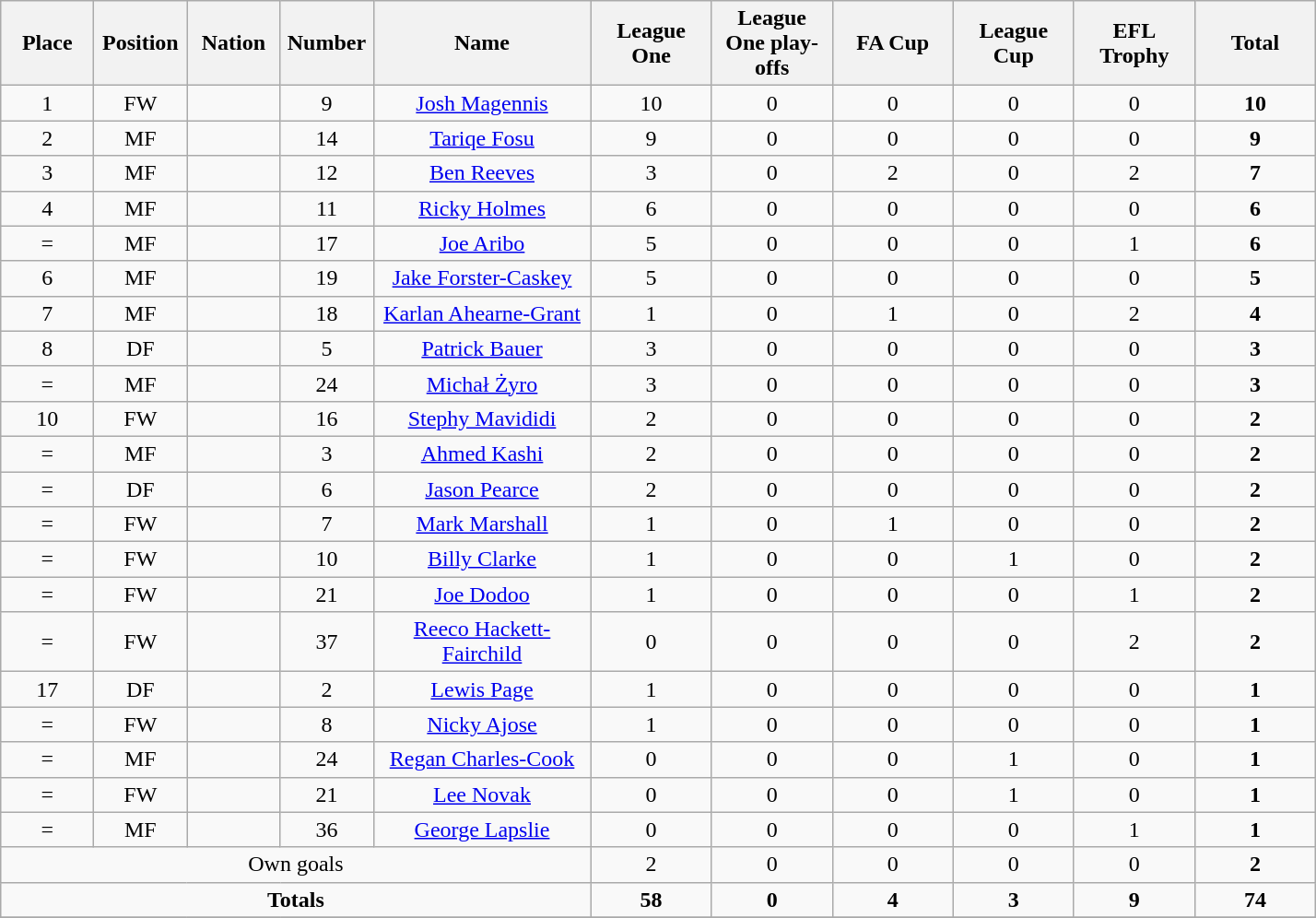<table class="wikitable" style="font-size: 100%; text-align: center;">
<tr>
<th width=60>Place</th>
<th width=60>Position</th>
<th width=60>Nation</th>
<th width=60>Number</th>
<th width=150>Name</th>
<th width=80>League One</th>
<th width=80>League One play-offs</th>
<th width=80>FA Cup</th>
<th width=80>League Cup</th>
<th width=80>EFL Trophy</th>
<th width=80>Total</th>
</tr>
<tr>
<td>1</td>
<td>FW</td>
<td></td>
<td>9</td>
<td><a href='#'>Josh Magennis</a></td>
<td>10</td>
<td>0</td>
<td>0</td>
<td>0</td>
<td>0</td>
<td><strong>10</strong></td>
</tr>
<tr>
<td>2</td>
<td>MF</td>
<td></td>
<td>14</td>
<td><a href='#'>Tariqe Fosu</a></td>
<td>9</td>
<td>0</td>
<td>0</td>
<td>0</td>
<td>0</td>
<td><strong>9</strong></td>
</tr>
<tr>
<td>3</td>
<td>MF</td>
<td></td>
<td>12</td>
<td><a href='#'>Ben Reeves</a></td>
<td>3</td>
<td>0</td>
<td>2</td>
<td>0</td>
<td>2</td>
<td><strong>7</strong></td>
</tr>
<tr>
<td>4</td>
<td>MF</td>
<td></td>
<td>11</td>
<td><a href='#'>Ricky Holmes</a></td>
<td>6</td>
<td>0</td>
<td>0</td>
<td>0</td>
<td>0</td>
<td><strong>6</strong></td>
</tr>
<tr>
<td>=</td>
<td>MF</td>
<td></td>
<td>17</td>
<td><a href='#'>Joe Aribo</a></td>
<td>5</td>
<td>0</td>
<td>0</td>
<td>0</td>
<td>1</td>
<td><strong>6</strong></td>
</tr>
<tr>
<td>6</td>
<td>MF</td>
<td></td>
<td>19</td>
<td><a href='#'>Jake Forster-Caskey</a></td>
<td>5</td>
<td>0</td>
<td>0</td>
<td>0</td>
<td>0</td>
<td><strong>5</strong></td>
</tr>
<tr>
<td>7</td>
<td>MF</td>
<td></td>
<td>18</td>
<td><a href='#'>Karlan Ahearne-Grant</a></td>
<td>1</td>
<td>0</td>
<td>1</td>
<td>0</td>
<td>2</td>
<td><strong>4</strong></td>
</tr>
<tr>
<td>8</td>
<td>DF</td>
<td></td>
<td>5</td>
<td><a href='#'>Patrick Bauer</a></td>
<td>3</td>
<td>0</td>
<td>0</td>
<td>0</td>
<td>0</td>
<td><strong>3</strong></td>
</tr>
<tr>
<td>=</td>
<td>MF</td>
<td></td>
<td>24</td>
<td><a href='#'>Michał Żyro</a></td>
<td>3</td>
<td>0</td>
<td>0</td>
<td>0</td>
<td>0</td>
<td><strong>3</strong></td>
</tr>
<tr>
<td>10</td>
<td>FW</td>
<td></td>
<td>16</td>
<td><a href='#'>Stephy Mavididi</a></td>
<td>2</td>
<td>0</td>
<td>0</td>
<td>0</td>
<td>0</td>
<td><strong>2</strong></td>
</tr>
<tr>
<td>=</td>
<td>MF</td>
<td></td>
<td>3</td>
<td><a href='#'>Ahmed Kashi</a></td>
<td>2</td>
<td>0</td>
<td>0</td>
<td>0</td>
<td>0</td>
<td><strong>2</strong></td>
</tr>
<tr>
<td>=</td>
<td>DF</td>
<td></td>
<td>6</td>
<td><a href='#'>Jason Pearce</a></td>
<td>2</td>
<td>0</td>
<td>0</td>
<td>0</td>
<td>0</td>
<td><strong>2</strong></td>
</tr>
<tr>
<td>=</td>
<td>FW</td>
<td></td>
<td>7</td>
<td><a href='#'>Mark Marshall</a></td>
<td>1</td>
<td>0</td>
<td>1</td>
<td>0</td>
<td>0</td>
<td><strong>2</strong></td>
</tr>
<tr>
<td>=</td>
<td>FW</td>
<td></td>
<td>10</td>
<td><a href='#'>Billy Clarke</a></td>
<td>1</td>
<td>0</td>
<td>0</td>
<td>1</td>
<td>0</td>
<td><strong>2</strong></td>
</tr>
<tr>
<td>=</td>
<td>FW</td>
<td></td>
<td>21</td>
<td><a href='#'>Joe Dodoo</a></td>
<td>1</td>
<td>0</td>
<td>0</td>
<td>0</td>
<td>1</td>
<td><strong>2</strong></td>
</tr>
<tr>
<td>=</td>
<td>FW</td>
<td></td>
<td>37</td>
<td><a href='#'>Reeco Hackett-Fairchild</a></td>
<td>0</td>
<td>0</td>
<td>0</td>
<td>0</td>
<td>2</td>
<td><strong>2</strong></td>
</tr>
<tr>
<td>17</td>
<td>DF</td>
<td></td>
<td>2</td>
<td><a href='#'>Lewis Page</a></td>
<td>1</td>
<td>0</td>
<td>0</td>
<td>0</td>
<td>0</td>
<td><strong>1</strong></td>
</tr>
<tr>
<td>=</td>
<td>FW</td>
<td></td>
<td>8</td>
<td><a href='#'>Nicky Ajose</a></td>
<td>1</td>
<td>0</td>
<td>0</td>
<td>0</td>
<td>0</td>
<td><strong>1</strong></td>
</tr>
<tr>
<td>=</td>
<td>MF</td>
<td></td>
<td>24</td>
<td><a href='#'>Regan Charles-Cook</a></td>
<td>0</td>
<td>0</td>
<td>0</td>
<td>1</td>
<td>0</td>
<td><strong>1</strong></td>
</tr>
<tr>
<td>=</td>
<td>FW</td>
<td></td>
<td>21</td>
<td><a href='#'>Lee Novak</a></td>
<td>0</td>
<td>0</td>
<td>0</td>
<td>1</td>
<td>0</td>
<td><strong>1</strong></td>
</tr>
<tr>
<td>=</td>
<td>MF</td>
<td></td>
<td>36</td>
<td><a href='#'>George Lapslie</a></td>
<td>0</td>
<td>0</td>
<td>0</td>
<td>0</td>
<td>1</td>
<td><strong>1</strong></td>
</tr>
<tr>
<td colspan="5">Own goals</td>
<td>2</td>
<td>0</td>
<td>0</td>
<td>0</td>
<td>0</td>
<td><strong>2</strong></td>
</tr>
<tr>
<td colspan="5"><strong>Totals</strong></td>
<td><strong>58</strong></td>
<td><strong>0</strong></td>
<td><strong>4</strong></td>
<td><strong>3</strong></td>
<td><strong>9</strong></td>
<td><strong>74</strong></td>
</tr>
<tr>
</tr>
</table>
